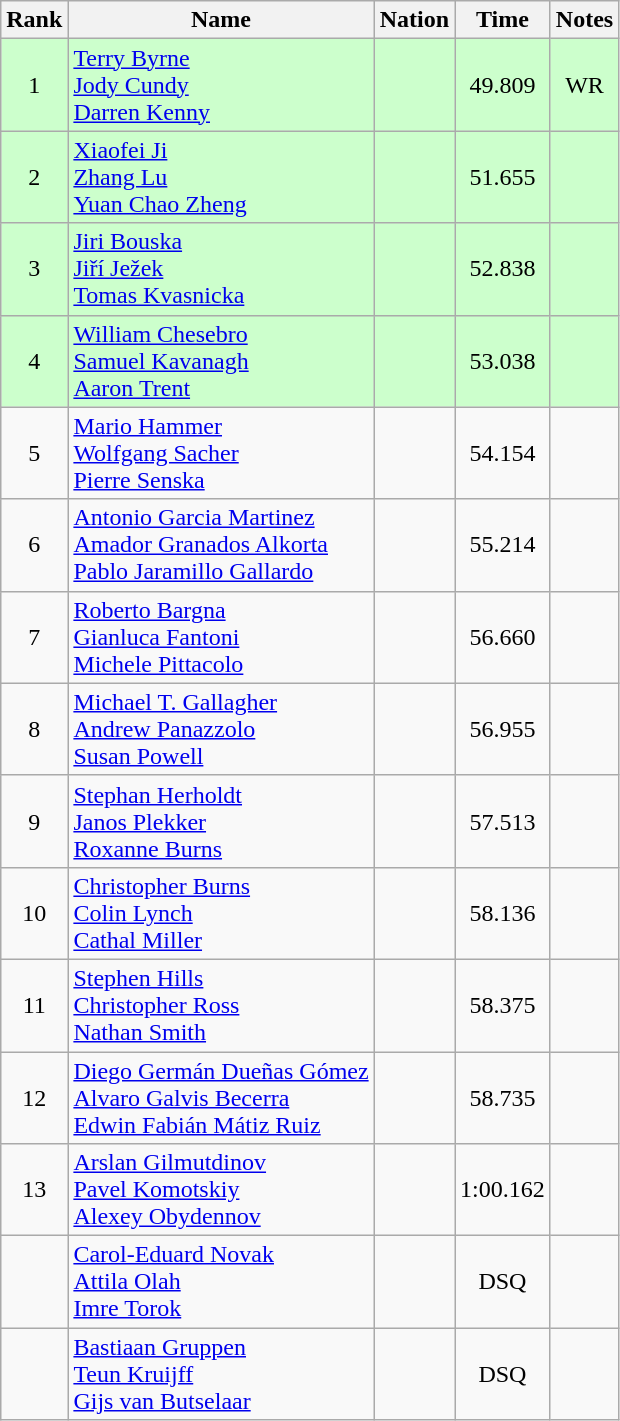<table class="wikitable sortable" style="text-align:center">
<tr>
<th>Rank</th>
<th>Name</th>
<th>Nation</th>
<th>Time</th>
<th>Notes</th>
</tr>
<tr bgcolor=ccffcc>
<td>1</td>
<td align=left><a href='#'>Terry Byrne</a><br><a href='#'>Jody Cundy</a><br> <a href='#'>Darren Kenny</a></td>
<td align=left></td>
<td>49.809</td>
<td>WR</td>
</tr>
<tr bgcolor=ccffcc>
<td>2</td>
<td align=left><a href='#'>Xiaofei Ji</a><br><a href='#'>Zhang Lu</a><br> <a href='#'>Yuan Chao Zheng</a></td>
<td align=left></td>
<td>51.655</td>
<td></td>
</tr>
<tr bgcolor=ccffcc>
<td>3</td>
<td align=left><a href='#'>Jiri Bouska</a><br><a href='#'>Jiří Ježek</a><br> <a href='#'>Tomas Kvasnicka</a></td>
<td align=left></td>
<td>52.838</td>
<td></td>
</tr>
<tr bgcolor=ccffcc>
<td>4</td>
<td align=left><a href='#'>William Chesebro</a><br><a href='#'>Samuel Kavanagh</a><br> <a href='#'>Aaron Trent</a></td>
<td align=left></td>
<td>53.038</td>
<td></td>
</tr>
<tr>
<td>5</td>
<td align=left><a href='#'>Mario Hammer</a><br><a href='#'>Wolfgang Sacher</a><br> <a href='#'>Pierre Senska</a></td>
<td align=left></td>
<td>54.154</td>
<td></td>
</tr>
<tr>
<td>6</td>
<td align=left><a href='#'>Antonio Garcia Martinez</a><br><a href='#'>Amador Granados Alkorta</a><br> <a href='#'>Pablo Jaramillo Gallardo</a></td>
<td align=left></td>
<td>55.214</td>
<td></td>
</tr>
<tr>
<td>7</td>
<td align=left><a href='#'>Roberto Bargna</a><br><a href='#'>Gianluca Fantoni</a><br> <a href='#'>Michele Pittacolo</a></td>
<td align=left></td>
<td>56.660</td>
<td></td>
</tr>
<tr>
<td>8</td>
<td align=left><a href='#'>Michael T. Gallagher</a><br><a href='#'>Andrew Panazzolo</a><br> <a href='#'>Susan Powell</a></td>
<td align=left></td>
<td>56.955</td>
<td></td>
</tr>
<tr>
<td>9</td>
<td align=left><a href='#'>Stephan Herholdt</a><br><a href='#'>Janos Plekker</a><br> <a href='#'>Roxanne Burns</a></td>
<td align=left></td>
<td>57.513</td>
<td></td>
</tr>
<tr>
<td>10</td>
<td align=left><a href='#'>Christopher Burns</a><br><a href='#'>Colin Lynch</a><br> <a href='#'>Cathal Miller</a></td>
<td align=left></td>
<td>58.136</td>
<td></td>
</tr>
<tr>
<td>11</td>
<td align=left><a href='#'>Stephen Hills</a><br><a href='#'>Christopher Ross</a><br> <a href='#'>Nathan Smith</a></td>
<td align=left></td>
<td>58.375</td>
<td></td>
</tr>
<tr>
<td>12</td>
<td align=left><a href='#'>Diego Germán Dueñas Gómez</a><br><a href='#'>Alvaro Galvis Becerra</a><br> <a href='#'>Edwin Fabián Mátiz Ruiz</a></td>
<td align=left></td>
<td>58.735</td>
<td></td>
</tr>
<tr>
<td>13</td>
<td align=left><a href='#'>Arslan Gilmutdinov</a><br><a href='#'>Pavel Komotskiy</a><br> <a href='#'>Alexey Obydennov</a></td>
<td align=left></td>
<td>1:00.162</td>
<td></td>
</tr>
<tr>
<td></td>
<td align=left><a href='#'>Carol-Eduard Novak</a><br><a href='#'>Attila Olah</a><br> <a href='#'>Imre Torok</a></td>
<td align=left></td>
<td>DSQ</td>
<td></td>
</tr>
<tr>
<td></td>
<td align=left><a href='#'>Bastiaan Gruppen</a><br><a href='#'>Teun Kruijff</a><br> <a href='#'>Gijs van Butselaar</a></td>
<td align=left></td>
<td>DSQ</td>
<td></td>
</tr>
</table>
